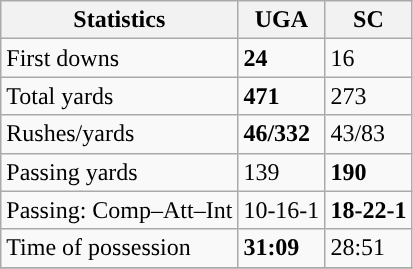<table class="wikitable" style="float: left;">
<tr>
<th>Statistics</th>
<th>UGA</th>
<th>SC</th>
</tr>
<tr>
<td>First downs</td>
<td><strong>24</strong></td>
<td>16</td>
</tr>
<tr>
<td>Total yards</td>
<td><strong>471</strong></td>
<td>273</td>
</tr>
<tr>
<td>Rushes/yards</td>
<td><strong>46/332</strong></td>
<td>43/83</td>
</tr>
<tr>
<td>Passing yards</td>
<td>139</td>
<td><strong>190</strong></td>
</tr>
<tr>
<td>Passing: Comp–Att–Int</td>
<td>10-16-1</td>
<td><strong>18-22-1</strong></td>
</tr>
<tr>
<td>Time of possession</td>
<td><strong>31:09</strong></td>
<td>28:51</td>
</tr>
<tr>
</tr>
</table>
